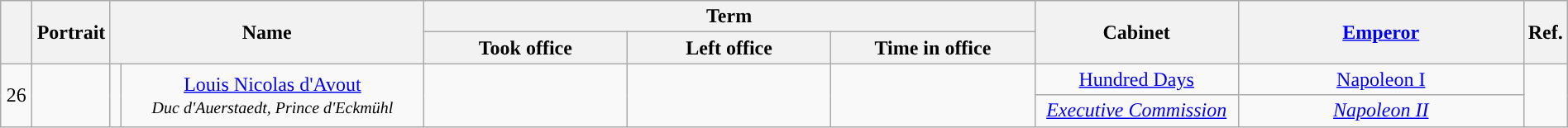<table class="wikitable" style="text-align:center; width:100%">
<tr>
<th style="width:2%" rowspan=2></th>
<th style="width:5%" rowspan=2>Portrait</th>
<th style="width:20%" rowspan=2, colspan=2>Name</th>
<th colspan=3>Term</th>
<th style="width:13%" rowspan=2>Cabinet</th>
<th rowspan=2><a href='#'>Emperor</a></th>
<th style="width:2%" rowspan=2>Ref.</th>
</tr>
<tr>
<th style="width:13%">Took office</th>
<th style="width:13%">Left office</th>
<th style="width:13%">Time in office</th>
</tr>
<tr>
<td rowspan=2>26</td>
<td rowspan=2></td>
<td rowspan=2 style="background:"></td>
<td rowspan=2><a href='#'>Louis Nicolas d'Avout</a><br><small><em>Duc d'Auerstaedt, Prince d'Eckmühl</em></small></td>
<td rowspan=2></td>
<td rowspan=2></td>
<td rowspan=2></td>
<td><a href='#'>Hundred Days</a></td>
<td><a href='#'>Napoleon I</a></td>
<td rowspan=2></td>
</tr>
<tr>
<td><a href='#'><em>Executive Commission</em></a></td>
<td><em><a href='#'>Napoleon II</a></em></td>
</tr>
</table>
